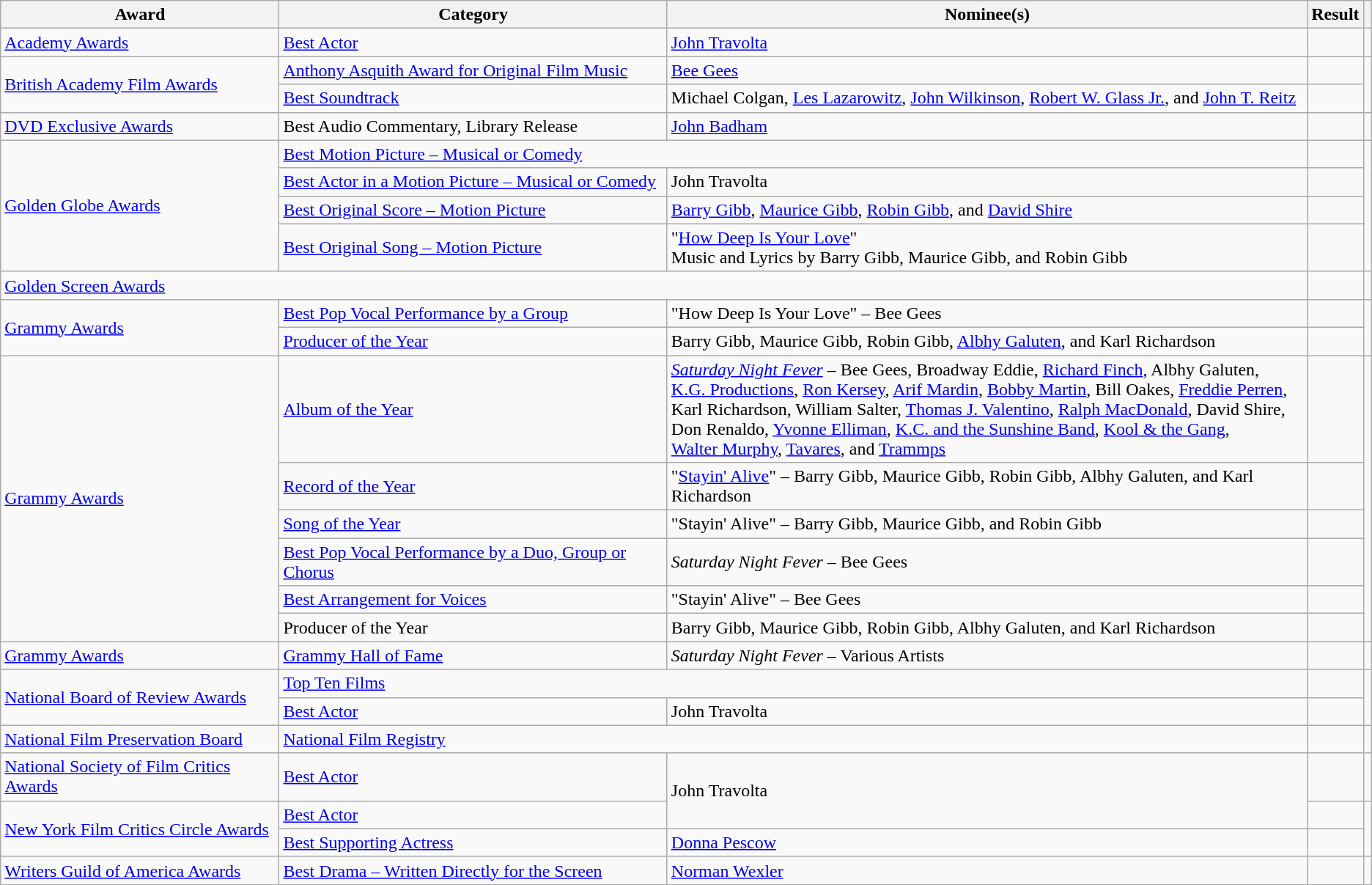<table class="wikitable plainrowheaders">
<tr>
<th>Award</th>
<th>Category</th>
<th>Nominee(s)</th>
<th>Result</th>
<th></th>
</tr>
<tr>
<td><a href='#'>Academy Awards</a></td>
<td><a href='#'>Best Actor</a></td>
<td><a href='#'>John Travolta</a></td>
<td></td>
<td align="center"></td>
</tr>
<tr>
<td rowspan="2"><a href='#'>British Academy Film Awards</a></td>
<td><a href='#'>Anthony Asquith Award for Original Film Music</a></td>
<td><a href='#'>Bee Gees</a></td>
<td></td>
<td rowspan="2" align="center"></td>
</tr>
<tr>
<td><a href='#'>Best Soundtrack</a></td>
<td>Michael Colgan, <a href='#'>Les Lazarowitz</a>, <a href='#'>John Wilkinson</a>, <a href='#'>Robert W. Glass Jr.</a>, and <a href='#'>John T. Reitz</a></td>
<td></td>
</tr>
<tr>
<td><a href='#'>DVD Exclusive Awards</a></td>
<td>Best Audio Commentary, Library Release</td>
<td><a href='#'>John Badham</a> </td>
<td></td>
<td align="center"></td>
</tr>
<tr>
<td rowspan="4"><a href='#'>Golden Globe Awards</a></td>
<td colspan="2"><a href='#'>Best Motion Picture – Musical or Comedy</a></td>
<td></td>
<td rowspan="4" align="center"></td>
</tr>
<tr>
<td><a href='#'>Best Actor in a Motion Picture – Musical or Comedy</a></td>
<td>John Travolta</td>
<td></td>
</tr>
<tr>
<td><a href='#'>Best Original Score – Motion Picture</a></td>
<td><a href='#'>Barry Gibb</a>, <a href='#'>Maurice Gibb</a>, <a href='#'>Robin Gibb</a>, and <a href='#'>David Shire</a></td>
<td></td>
</tr>
<tr>
<td><a href='#'>Best Original Song – Motion Picture</a></td>
<td>"<a href='#'>How Deep Is Your Love</a>" <br> Music and Lyrics by Barry Gibb, Maurice Gibb, and Robin Gibb</td>
<td></td>
</tr>
<tr>
<td colspan="3"><a href='#'>Golden Screen Awards</a></td>
<td></td>
<td align="center"></td>
</tr>
<tr>
<td rowspan="2"><a href='#'>Grammy Awards</a> </td>
<td><a href='#'>Best Pop Vocal Performance by a Group</a></td>
<td>"How Deep Is Your Love" – Bee Gees</td>
<td></td>
<td rowspan="2" align="center"></td>
</tr>
<tr>
<td><a href='#'>Producer of the Year</a></td>
<td>Barry Gibb, Maurice Gibb, Robin Gibb, <a href='#'>Albhy Galuten</a>, and Karl Richardson</td>
<td></td>
</tr>
<tr>
<td rowspan="6"><a href='#'>Grammy Awards</a> </td>
<td><a href='#'>Album of the Year</a></td>
<td><em><a href='#'>Saturday Night Fever</a></em> – Bee Gees, Broadway Eddie, <a href='#'>Richard Finch</a>, Albhy Galuten, <br> <a href='#'>K.G. Productions</a>, <a href='#'>Ron Kersey</a>, <a href='#'>Arif Mardin</a>, <a href='#'>Bobby Martin</a>, Bill Oakes, <a href='#'>Freddie Perren</a>, <br> Karl Richardson, William Salter, <a href='#'>Thomas J. Valentino</a>, <a href='#'>Ralph MacDonald</a>, David Shire, <br> Don Renaldo, <a href='#'>Yvonne Elliman</a>, <a href='#'>K.C. and the Sunshine Band</a>, <a href='#'>Kool & the Gang</a>, <br> <a href='#'>Walter Murphy</a>, <a href='#'>Tavares</a>, and <a href='#'>Trammps</a></td>
<td></td>
<td rowspan="6" align="center"></td>
</tr>
<tr>
<td><a href='#'>Record of the Year</a></td>
<td>"<a href='#'>Stayin' Alive</a>" – Barry Gibb, Maurice Gibb, Robin Gibb, Albhy Galuten, and Karl Richardson</td>
<td></td>
</tr>
<tr>
<td><a href='#'>Song of the Year</a></td>
<td>"Stayin' Alive" – Barry Gibb, Maurice Gibb, and Robin Gibb</td>
<td></td>
</tr>
<tr>
<td><a href='#'>Best Pop Vocal Performance by a Duo, Group or Chorus</a></td>
<td><em>Saturday Night Fever</em> – Bee Gees</td>
<td></td>
</tr>
<tr>
<td><a href='#'>Best Arrangement for Voices</a></td>
<td>"Stayin' Alive" – Bee Gees</td>
<td></td>
</tr>
<tr>
<td>Producer of the Year</td>
<td>Barry Gibb, Maurice Gibb, Robin Gibb, Albhy Galuten, and Karl Richardson</td>
<td></td>
</tr>
<tr>
<td><a href='#'>Grammy Awards</a> </td>
<td><a href='#'>Grammy Hall of Fame</a></td>
<td><em>Saturday Night Fever</em> – Various Artists</td>
<td></td>
<td align="center"></td>
</tr>
<tr>
<td rowspan="2"><a href='#'>National Board of Review Awards</a></td>
<td colspan="2"><a href='#'>Top Ten Films</a></td>
<td></td>
<td rowspan="2" align="center"></td>
</tr>
<tr>
<td><a href='#'>Best Actor</a></td>
<td>John Travolta</td>
<td></td>
</tr>
<tr>
<td><a href='#'>National Film Preservation Board</a></td>
<td colspan="2"><a href='#'>National Film Registry</a></td>
<td></td>
<td align="center"></td>
</tr>
<tr>
<td><a href='#'>National Society of Film Critics Awards</a></td>
<td><a href='#'>Best Actor</a></td>
<td rowspan="2">John Travolta</td>
<td></td>
<td align="center"></td>
</tr>
<tr>
<td rowspan="2"><a href='#'>New York Film Critics Circle Awards</a></td>
<td colspan="2"><a href='#'>Best Actor</a></td>
<td></td>
<td rowspan="2" align="center"></td>
</tr>
<tr>
<td><a href='#'>Best Supporting Actress</a></td>
<td><a href='#'>Donna Pescow</a></td>
<td></td>
</tr>
<tr>
<td><a href='#'>Writers Guild of America Awards</a></td>
<td><a href='#'>Best Drama – Written Directly for the Screen</a></td>
<td><a href='#'>Norman Wexler</a></td>
<td></td>
<td align="center"></td>
</tr>
</table>
